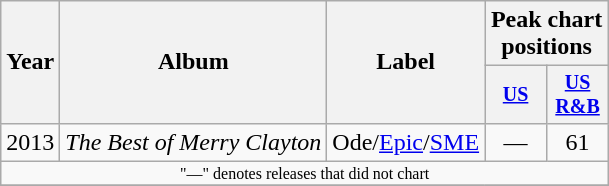<table class="wikitable" style="text-align:center;">
<tr>
<th rowspan="2">Year</th>
<th rowspan="2">Album</th>
<th rowspan="2">Label</th>
<th colspan="2">Peak chart<br>positions</th>
</tr>
<tr style="font-size:smaller;">
<th width="35"><a href='#'>US</a></th>
<th width="35"><a href='#'>US R&B</a></th>
</tr>
<tr>
<td>2013</td>
<td align="left"><em>The Best of Merry Clayton</em></td>
<td>Ode/<a href='#'>Epic</a>/<a href='#'>SME</a></td>
<td>—</td>
<td>61</td>
</tr>
<tr>
<td colspan="10" style="font-size:8pt">"—" denotes releases that did not chart</td>
</tr>
<tr>
</tr>
</table>
